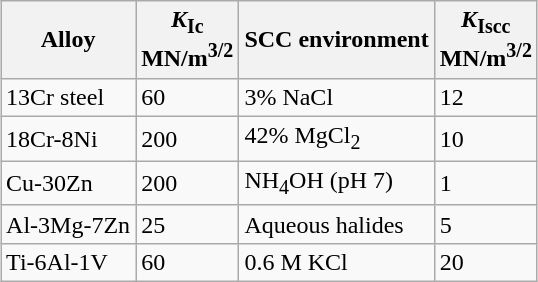<table class="wikitable floatright" style="margin:auto;">
<tr>
<th>Alloy</th>
<th><em>K</em><sub>Ic</sub><br>MN/m<sup>3/2</sup></th>
<th>SCC environment</th>
<th><em>K</em><sub>Iscc</sub><br>MN/m<sup>3/2</sup></th>
</tr>
<tr>
<td>13Cr steel</td>
<td>60</td>
<td>3% NaCl</td>
<td>12</td>
</tr>
<tr>
<td>18Cr-8Ni</td>
<td>200</td>
<td>42% MgCl<sub>2</sub></td>
<td>10</td>
</tr>
<tr>
<td>Cu-30Zn</td>
<td>200</td>
<td>NH<sub>4</sub>OH (pH 7)</td>
<td>1</td>
</tr>
<tr>
<td>Al-3Mg-7Zn</td>
<td>25</td>
<td>Aqueous halides</td>
<td>5</td>
</tr>
<tr>
<td>Ti-6Al-1V</td>
<td>60</td>
<td>0.6 M KCl</td>
<td>20</td>
</tr>
</table>
